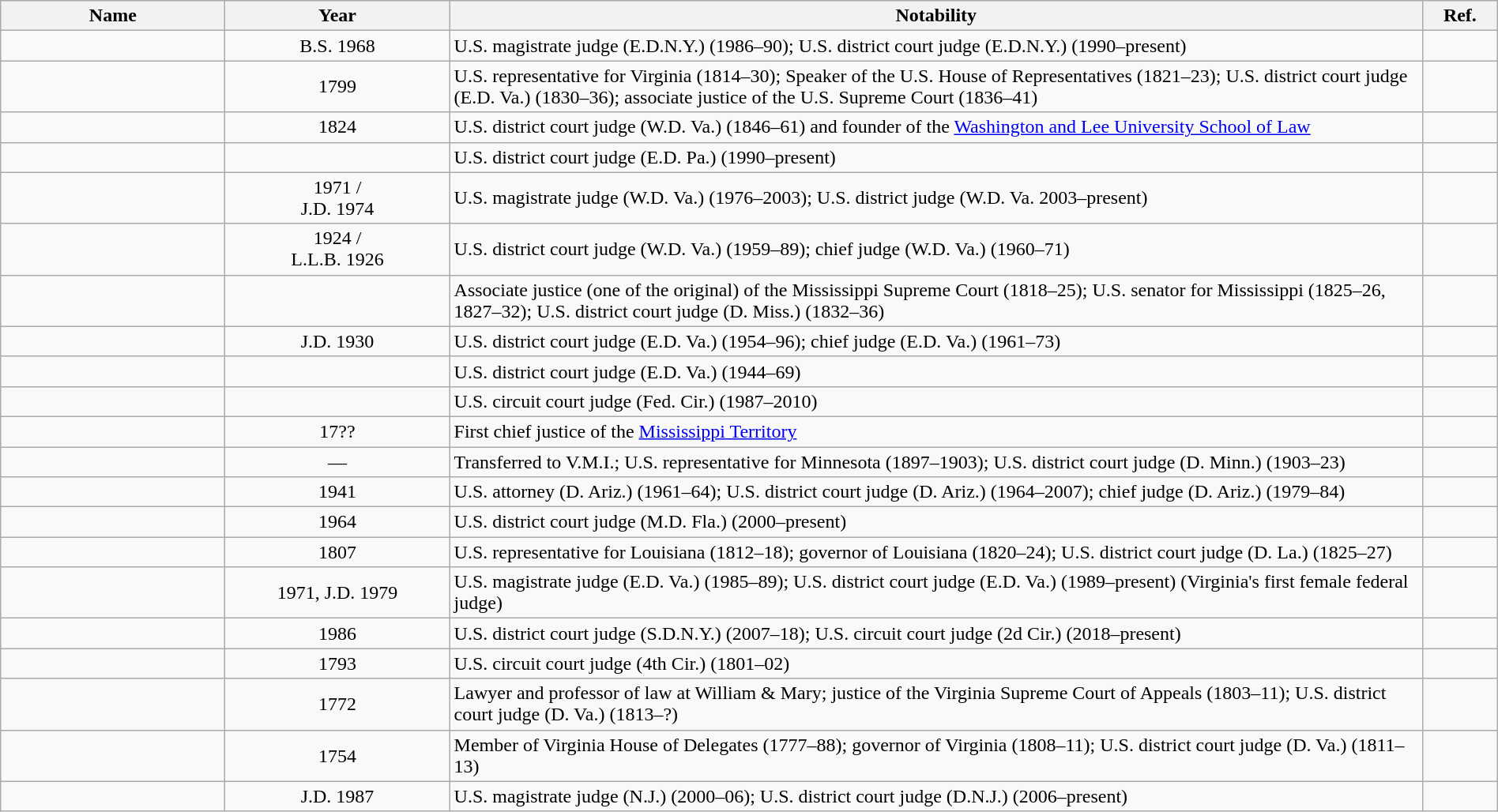<table class="wikitable sortable" style="width:100%">
<tr>
<th width="15%">Name</th>
<th width="15%">Year</th>
<th width="65%" class="unsortable">Notability</th>
<th width="5%" class="unsortable">Ref.</th>
</tr>
<tr>
<td></td>
<td align="center">B.S. 1968</td>
<td>U.S. magistrate judge (E.D.N.Y.) (1986–90); U.S. district court judge (E.D.N.Y.) (1990–present)</td>
<td align="center"></td>
</tr>
<tr>
<td></td>
<td align="center">1799</td>
<td>U.S. representative for Virginia (1814–30); Speaker of the U.S. House of Representatives (1821–23); U.S. district court judge (E.D. Va.) (1830–36); associate justice of the U.S. Supreme Court (1836–41)</td>
<td align="center"></td>
</tr>
<tr>
<td></td>
<td align="center">1824</td>
<td>U.S. district court judge (W.D. Va.) (1846–61) and founder of the <a href='#'>Washington and Lee University School of Law</a></td>
<td align="center"></td>
</tr>
<tr>
<td></td>
<td align="center"></td>
<td>U.S. district court judge (E.D. Pa.) (1990–present)</td>
<td align="center"></td>
</tr>
<tr>
<td></td>
<td align="center">1971 /<br>J.D. 1974</td>
<td>U.S. magistrate judge (W.D. Va.) (1976–2003); U.S. district judge (W.D. Va. 2003–present)</td>
<td align="center"></td>
</tr>
<tr>
<td></td>
<td align="center">1924 /<br>L.L.B. 1926</td>
<td>U.S. district court judge (W.D. Va.) (1959–89); chief judge (W.D. Va.) (1960–71)</td>
<td align="center"></td>
</tr>
<tr>
<td></td>
<td align="center"></td>
<td>Associate justice (one of the original) of the Mississippi Supreme Court (1818–25); U.S. senator for Mississippi (1825–26, 1827–32); U.S. district court judge (D. Miss.) (1832–36)</td>
<td align="center"></td>
</tr>
<tr>
<td></td>
<td align="center">J.D. 1930</td>
<td>U.S. district court judge (E.D. Va.) (1954–96); chief judge (E.D. Va.) (1961–73)</td>
<td align="center"></td>
</tr>
<tr>
<td></td>
<td align="center"></td>
<td>U.S. district court judge (E.D. Va.) (1944–69)</td>
<td align="center"></td>
</tr>
<tr>
<td></td>
<td align="center"></td>
<td>U.S. circuit court judge (Fed. Cir.) (1987–2010)</td>
<td align="center"></td>
</tr>
<tr>
<td></td>
<td align="center">17??</td>
<td>First chief justice of the <a href='#'>Mississippi Territory</a></td>
<td align="center"></td>
</tr>
<tr>
<td></td>
<td align="center">—</td>
<td>Transferred to V.M.I.; U.S. representative for Minnesota (1897–1903); U.S. district court judge (D. Minn.) (1903–23)</td>
<td align="center"></td>
</tr>
<tr>
<td></td>
<td align="center">1941</td>
<td>U.S. attorney (D. Ariz.) (1961–64); U.S. district court judge (D. Ariz.) (1964–2007); chief judge (D. Ariz.) (1979–84)</td>
<td align="center"></td>
</tr>
<tr>
<td></td>
<td align="center">1964</td>
<td>U.S. district court judge (M.D. Fla.) (2000–present)</td>
<td align="center"></td>
</tr>
<tr>
<td></td>
<td align="center">1807</td>
<td>U.S. representative for Louisiana (1812–18); governor of Louisiana (1820–24); U.S. district court judge (D. La.) (1825–27)</td>
<td align="center"></td>
</tr>
<tr>
<td></td>
<td align="center">1971, J.D. 1979</td>
<td>U.S. magistrate judge (E.D. Va.) (1985–89); U.S. district court judge (E.D. Va.) (1989–present) (Virginia's first female federal judge)</td>
<td align="center"></td>
</tr>
<tr>
<td></td>
<td align="center">1986</td>
<td>U.S. district court judge (S.D.N.Y.) (2007–18); U.S. circuit court judge (2d Cir.) (2018–present)</td>
<td align="center"></td>
</tr>
<tr>
<td></td>
<td align="center">1793</td>
<td>U.S. circuit court judge (4th Cir.) (1801–02)</td>
<td align="center"></td>
</tr>
<tr>
<td></td>
<td align="center">1772</td>
<td>Lawyer and professor of law at William & Mary; justice of the Virginia Supreme Court of Appeals (1803–11); U.S. district court judge (D. Va.) (1813–?)</td>
<td align="center"></td>
</tr>
<tr>
<td></td>
<td align="center">1754</td>
<td>Member of Virginia House of Delegates (1777–88); governor of Virginia (1808–11); U.S. district court judge (D. Va.) (1811–13)</td>
<td align="center"></td>
</tr>
<tr>
<td></td>
<td align="center">J.D. 1987</td>
<td>U.S. magistrate judge (N.J.) (2000–06); U.S. district court judge (D.N.J.) (2006–present)</td>
<td align="center"></td>
</tr>
</table>
